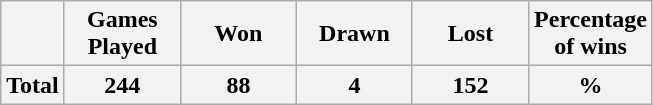<table class="wikitable" style="text-align: center;">
<tr>
<th></th>
<th width="70">Games Played</th>
<th width="70">Won</th>
<th width="70">Drawn</th>
<th width="70">Lost</th>
<th width="70">Percentage of wins</th>
</tr>
<tr class="sortbottom">
<th>Total</th>
<th>244</th>
<th>88</th>
<th>4</th>
<th>152</th>
<th>%</th>
</tr>
</table>
